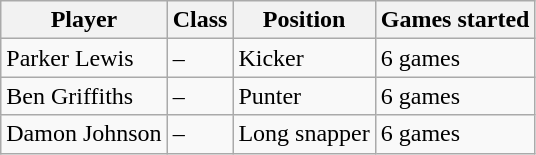<table class="wikitable" border="1">
<tr>
<th>Player</th>
<th>Class</th>
<th>Position</th>
<th>Games started</th>
</tr>
<tr>
<td>Parker Lewis</td>
<td>–</td>
<td>Kicker</td>
<td>6 games</td>
</tr>
<tr>
<td>Ben Griffiths</td>
<td>–</td>
<td>Punter</td>
<td>6 games</td>
</tr>
<tr>
<td>Damon Johnson</td>
<td>–</td>
<td>Long snapper</td>
<td>6 games</td>
</tr>
</table>
